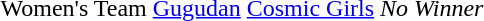<table>
<tr>
<td>Women's Team</td>
<td><a href='#'>Gugudan</a></td>
<td><a href='#'>Cosmic Girls</a></td>
<td><em>No Winner</em></td>
</tr>
</table>
